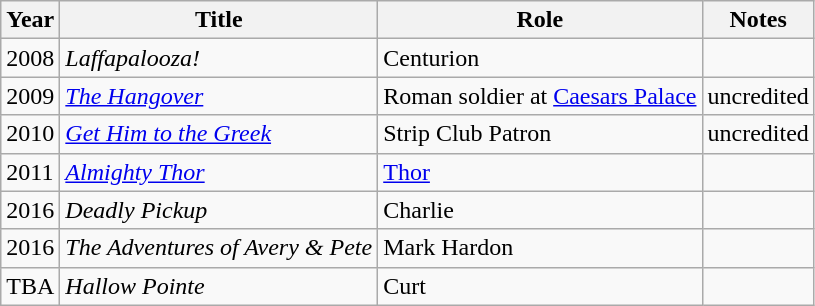<table class="wikitable">
<tr>
<th>Year</th>
<th>Title</th>
<th>Role</th>
<th>Notes</th>
</tr>
<tr>
<td>2008</td>
<td><em>Laffapalooza!</em></td>
<td>Centurion</td>
<td></td>
</tr>
<tr>
<td>2009</td>
<td><em><a href='#'>The Hangover</a></em></td>
<td>Roman soldier at <a href='#'>Caesars Palace</a></td>
<td>uncredited</td>
</tr>
<tr>
<td>2010</td>
<td><em><a href='#'>Get Him to the Greek</a></em></td>
<td>Strip Club Patron</td>
<td>uncredited</td>
</tr>
<tr>
<td>2011</td>
<td><em><a href='#'>Almighty Thor</a></em></td>
<td><a href='#'>Thor</a></td>
<td></td>
</tr>
<tr>
<td>2016</td>
<td><em>Deadly Pickup</em></td>
<td>Charlie</td>
<td></td>
</tr>
<tr>
<td>2016</td>
<td><em>The Adventures of Avery & Pete</em></td>
<td>Mark Hardon</td>
<td></td>
</tr>
<tr>
<td>TBA</td>
<td><em>Hallow Pointe</em></td>
<td>Curt</td>
<td></td>
</tr>
</table>
